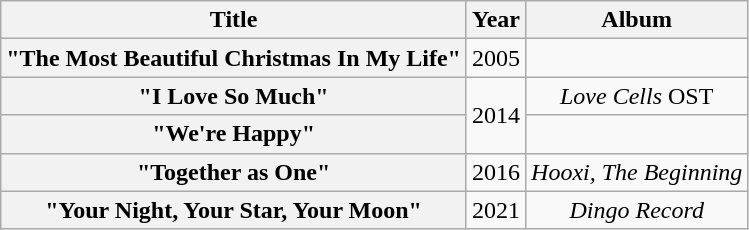<table class="wikitable plainrowheaders" style="text-align:center">
<tr>
<th scope="col">Title</th>
<th scope="col">Year</th>
<th scope="col">Album</th>
</tr>
<tr>
<th scope="row">"The Most Beautiful Christmas In My Life"<br></th>
<td>2005</td>
<td></td>
</tr>
<tr>
<th scope="row">"I Love So Much"</th>
<td rowspan="2">2014</td>
<td><em>Love Cells</em> OST</td>
</tr>
<tr>
<th scope="row">"We're Happy"</th>
<td></td>
</tr>
<tr>
<th scope="row">"Together as One"<br></th>
<td>2016</td>
<td><em>Hooxi, The Beginning</em></td>
</tr>
<tr>
<th scope="row">"Your Night, Your Star, Your Moon"<br></th>
<td>2021</td>
<td><em>Dingo Record</em></td>
</tr>
</table>
